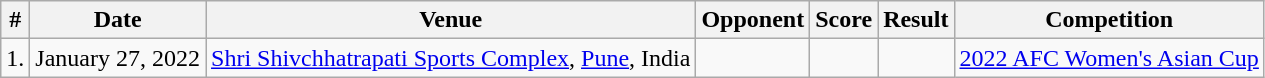<table class="wikitable">
<tr>
<th>#</th>
<th>Date</th>
<th>Venue</th>
<th>Opponent</th>
<th>Score</th>
<th>Result</th>
<th>Competition</th>
</tr>
<tr>
<td>1.</td>
<td>January 27, 2022</td>
<td><a href='#'>Shri Shivchhatrapati Sports Complex</a>, <a href='#'>Pune</a>, India</td>
<td></td>
<td></td>
<td></td>
<td><a href='#'>2022 AFC Women's Asian Cup</a></td>
</tr>
</table>
